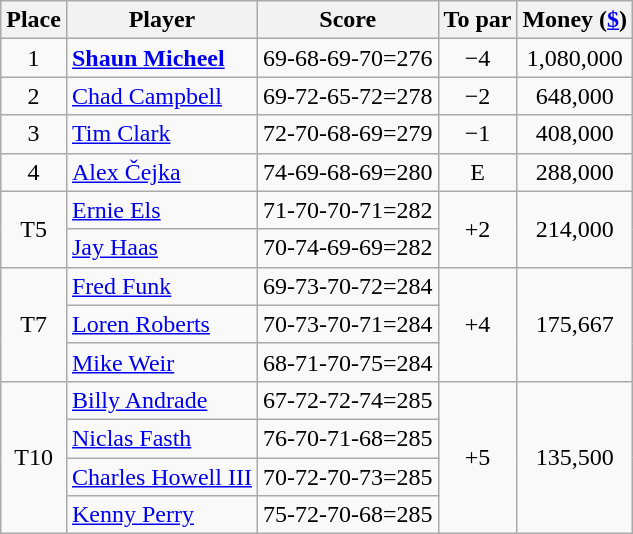<table class="wikitable">
<tr>
<th>Place</th>
<th>Player</th>
<th>Score</th>
<th>To par</th>
<th>Money (<a href='#'>$</a>)</th>
</tr>
<tr>
<td align="center">1</td>
<td> <strong><a href='#'>Shaun Micheel</a></strong></td>
<td>69-68-69-70=276</td>
<td align="center">−4</td>
<td align=center>1,080,000</td>
</tr>
<tr>
<td align="center">2</td>
<td> <a href='#'>Chad Campbell</a></td>
<td>69-72-65-72=278</td>
<td align="center">−2</td>
<td align=center>648,000</td>
</tr>
<tr>
<td align="center">3</td>
<td> <a href='#'>Tim Clark</a></td>
<td>72-70-68-69=279</td>
<td align="center">−1</td>
<td align=center>408,000</td>
</tr>
<tr>
<td align="center">4</td>
<td> <a href='#'>Alex Čejka</a></td>
<td>74-69-68-69=280</td>
<td align="center">E</td>
<td align=center>288,000</td>
</tr>
<tr>
<td rowspan=2 align="center">T5</td>
<td> <a href='#'>Ernie Els</a></td>
<td>71-70-70-71=282</td>
<td rowspan=2 align="center">+2</td>
<td rowspan=2 align=center>214,000</td>
</tr>
<tr>
<td> <a href='#'>Jay Haas</a></td>
<td>70-74-69-69=282</td>
</tr>
<tr>
<td rowspan=3 align="center">T7</td>
<td> <a href='#'>Fred Funk</a></td>
<td>69-73-70-72=284</td>
<td rowspan=3 align="center">+4</td>
<td rowspan=3 align=center>175,667</td>
</tr>
<tr>
<td> <a href='#'>Loren Roberts</a></td>
<td>70-73-70-71=284</td>
</tr>
<tr>
<td> <a href='#'>Mike Weir</a></td>
<td>68-71-70-75=284</td>
</tr>
<tr>
<td rowspan=4 align="center">T10</td>
<td> <a href='#'>Billy Andrade</a></td>
<td>67-72-72-74=285</td>
<td rowspan=4 align="center">+5</td>
<td rowspan=4 align=center>135,500</td>
</tr>
<tr>
<td> <a href='#'>Niclas Fasth</a></td>
<td>76-70-71-68=285</td>
</tr>
<tr>
<td> <a href='#'>Charles Howell III</a></td>
<td>70-72-70-73=285</td>
</tr>
<tr>
<td> <a href='#'>Kenny Perry</a></td>
<td>75-72-70-68=285</td>
</tr>
</table>
